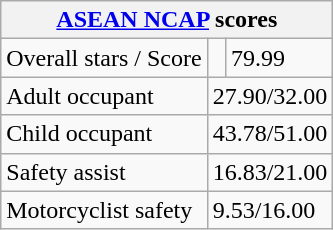<table class="wikitable">
<tr>
<th colspan="3"><a href='#'>ASEAN NCAP</a> scores</th>
</tr>
<tr>
<td>Overall stars / Score</td>
<td></td>
<td>79.99</td>
</tr>
<tr>
<td>Adult occupant</td>
<td colspan="2">27.90/32.00</td>
</tr>
<tr>
<td>Child occupant</td>
<td colspan="2">43.78/51.00</td>
</tr>
<tr>
<td>Safety assist</td>
<td colspan="2">16.83/21.00</td>
</tr>
<tr>
<td>Motorcyclist safety</td>
<td colspan="2">9.53/16.00</td>
</tr>
</table>
